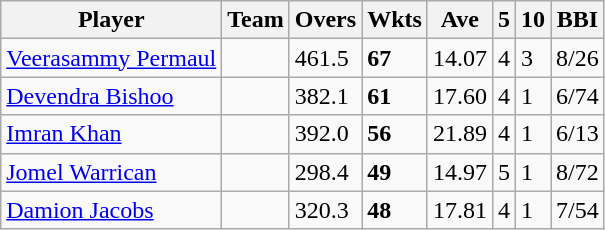<table class="wikitable">
<tr>
<th>Player</th>
<th>Team</th>
<th>Overs</th>
<th>Wkts</th>
<th>Ave</th>
<th>5</th>
<th>10</th>
<th>BBI</th>
</tr>
<tr>
<td><a href='#'>Veerasammy Permaul</a></td>
<td></td>
<td>461.5</td>
<td><strong>67</strong></td>
<td>14.07</td>
<td>4</td>
<td>3</td>
<td>8/26</td>
</tr>
<tr>
<td><a href='#'>Devendra Bishoo</a></td>
<td></td>
<td>382.1</td>
<td><strong>61</strong></td>
<td>17.60</td>
<td>4</td>
<td>1</td>
<td>6/74</td>
</tr>
<tr>
<td><a href='#'>Imran Khan</a></td>
<td></td>
<td>392.0</td>
<td><strong>56</strong></td>
<td>21.89</td>
<td>4</td>
<td>1</td>
<td>6/13</td>
</tr>
<tr>
<td><a href='#'>Jomel Warrican</a></td>
<td></td>
<td>298.4</td>
<td><strong>49</strong></td>
<td>14.97</td>
<td>5</td>
<td>1</td>
<td>8/72</td>
</tr>
<tr>
<td><a href='#'>Damion Jacobs</a></td>
<td></td>
<td>320.3</td>
<td><strong>48</strong></td>
<td>17.81</td>
<td>4</td>
<td>1</td>
<td>7/54</td>
</tr>
</table>
